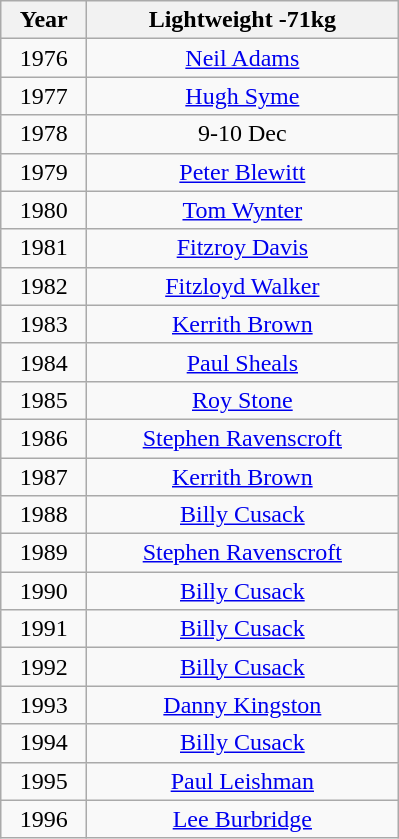<table class="wikitable" style="text-align:center">
<tr>
<th width=50>Year</th>
<th width=200>Lightweight -71kg</th>
</tr>
<tr>
<td>1976</td>
<td><a href='#'>Neil Adams</a></td>
</tr>
<tr>
<td>1977</td>
<td><a href='#'>Hugh Syme</a></td>
</tr>
<tr>
<td>1978</td>
<td>9-10 Dec</td>
</tr>
<tr>
<td>1979</td>
<td><a href='#'>Peter Blewitt</a></td>
</tr>
<tr>
<td>1980</td>
<td><a href='#'>Tom Wynter</a></td>
</tr>
<tr>
<td>1981</td>
<td><a href='#'>Fitzroy Davis</a></td>
</tr>
<tr>
<td>1982</td>
<td><a href='#'>Fitzloyd Walker</a></td>
</tr>
<tr>
<td>1983</td>
<td><a href='#'>Kerrith Brown</a></td>
</tr>
<tr>
<td>1984</td>
<td><a href='#'>Paul Sheals</a></td>
</tr>
<tr>
<td>1985</td>
<td><a href='#'>Roy Stone</a></td>
</tr>
<tr>
<td>1986</td>
<td><a href='#'>Stephen Ravenscroft</a></td>
</tr>
<tr>
<td>1987</td>
<td><a href='#'>Kerrith Brown</a></td>
</tr>
<tr>
<td>1988</td>
<td><a href='#'>Billy Cusack</a></td>
</tr>
<tr>
<td>1989</td>
<td><a href='#'>Stephen Ravenscroft</a></td>
</tr>
<tr>
<td>1990</td>
<td><a href='#'>Billy Cusack</a></td>
</tr>
<tr>
<td>1991</td>
<td><a href='#'>Billy Cusack</a></td>
</tr>
<tr>
<td>1992</td>
<td><a href='#'>Billy Cusack</a></td>
</tr>
<tr>
<td>1993</td>
<td><a href='#'>Danny Kingston</a></td>
</tr>
<tr>
<td>1994</td>
<td><a href='#'>Billy Cusack</a></td>
</tr>
<tr>
<td>1995</td>
<td><a href='#'>Paul Leishman</a></td>
</tr>
<tr>
<td>1996</td>
<td><a href='#'>Lee Burbridge</a></td>
</tr>
</table>
